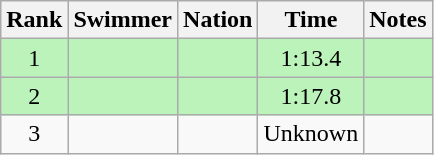<table class="wikitable sortable" style="text-align:center">
<tr>
<th>Rank</th>
<th>Swimmer</th>
<th>Nation</th>
<th>Time</th>
<th>Notes</th>
</tr>
<tr bgcolor=bbf3bb>
<td>1</td>
<td align=left></td>
<td align=left></td>
<td>1:13.4</td>
<td></td>
</tr>
<tr bgcolor=bbf3bb>
<td>2</td>
<td align=left></td>
<td align=left></td>
<td>1:17.8</td>
<td></td>
</tr>
<tr>
<td>3</td>
<td align=left></td>
<td align=left></td>
<td>Unknown</td>
<td></td>
</tr>
</table>
